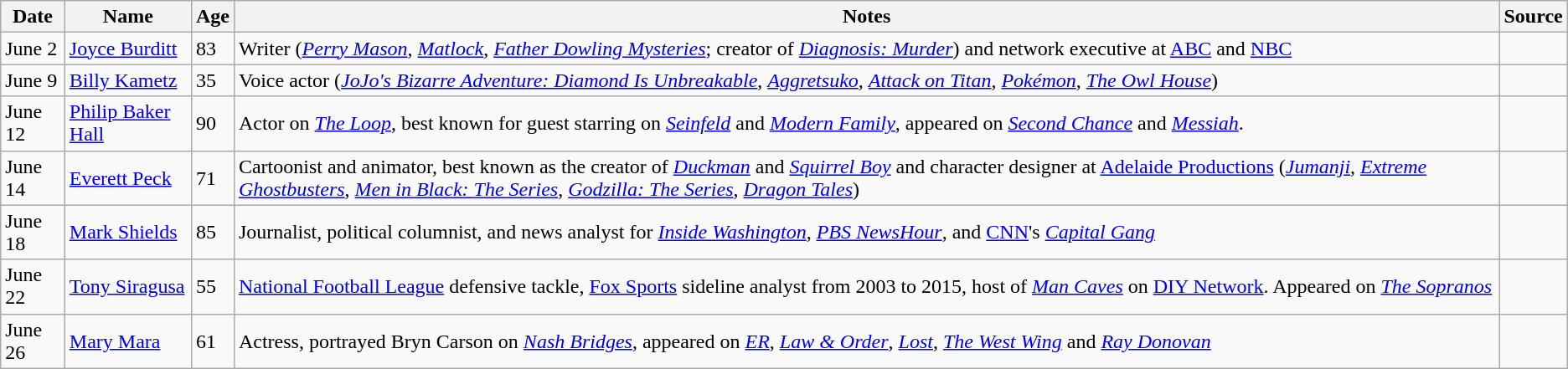<table class="wikitable sortable">
<tr>
<th>Date</th>
<th>Name</th>
<th>Age</th>
<th>Notes</th>
<th>Source</th>
</tr>
<tr>
<td>June 2</td>
<td><a href='#'>Joyce Burditt</a></td>
<td>83</td>
<td>Writer (<em><a href='#'>Perry Mason</a></em>, <em><a href='#'>Matlock</a></em>, <em><a href='#'>Father Dowling Mysteries</a></em>; creator of <em><a href='#'>Diagnosis: Murder</a></em>) and network executive at <a href='#'>ABC</a> and <a href='#'>NBC</a></td>
<td></td>
</tr>
<tr>
<td>June 9</td>
<td><a href='#'>Billy Kametz</a></td>
<td>35</td>
<td>Voice actor (<em><a href='#'>JoJo's Bizarre Adventure: Diamond Is Unbreakable</a></em>, <em><a href='#'>Aggretsuko</a></em>, <em><a href='#'>Attack on Titan</a></em>, <em><a href='#'>Pokémon</a></em>, <em><a href='#'>The Owl House</a></em>)</td>
<td></td>
</tr>
<tr>
<td>June 12</td>
<td><a href='#'>Philip Baker Hall</a></td>
<td>90</td>
<td>Actor on <em><a href='#'>The Loop</a></em>, best known for guest starring on <em><a href='#'>Seinfeld</a></em> and <em><a href='#'>Modern Family</a></em>, appeared on <em><a href='#'>Second Chance</a></em> and <em><a href='#'>Messiah</a></em>.</td>
<td></td>
</tr>
<tr>
<td>June 14</td>
<td><a href='#'>Everett Peck</a></td>
<td>71</td>
<td>Cartoonist and animator, best known as the creator of <em><a href='#'>Duckman</a></em> and <em><a href='#'>Squirrel Boy</a></em> and character designer at <a href='#'>Adelaide Productions</a> (<em><a href='#'>Jumanji</a></em>, <em><a href='#'>Extreme Ghostbusters</a></em>, <em><a href='#'>Men in Black: The Series</a></em>, <em><a href='#'>Godzilla: The Series</a></em>, <em><a href='#'>Dragon Tales</a></em>)</td>
<td></td>
</tr>
<tr>
<td>June 18</td>
<td><a href='#'>Mark Shields</a></td>
<td>85</td>
<td>Journalist, political columnist, and news analyst for <em><a href='#'>Inside Washington</a></em>, <em><a href='#'>PBS NewsHour</a></em>, and <a href='#'>CNN</a>'s <em><a href='#'>Capital Gang</a></em></td>
<td></td>
</tr>
<tr>
<td>June 22</td>
<td><a href='#'>Tony Siragusa</a></td>
<td>55</td>
<td><a href='#'>National Football League</a> defensive tackle, <a href='#'>Fox Sports</a> sideline analyst from 2003 to 2015, host of <em><a href='#'>Man Caves</a></em> on <a href='#'>DIY Network</a>. Appeared on <em><a href='#'>The Sopranos</a></em></td>
<td></td>
</tr>
<tr>
<td>June 26</td>
<td><a href='#'>Mary Mara</a></td>
<td>61</td>
<td>Actress, portrayed Bryn Carson on <em><a href='#'>Nash Bridges</a></em>, appeared on <em><a href='#'>ER</a></em>, <em><a href='#'>Law & Order</a></em>, <em><a href='#'>Lost</a></em>, <em><a href='#'>The West Wing</a></em> and <em><a href='#'>Ray Donovan</a></em></td>
<td></td>
</tr>
</table>
